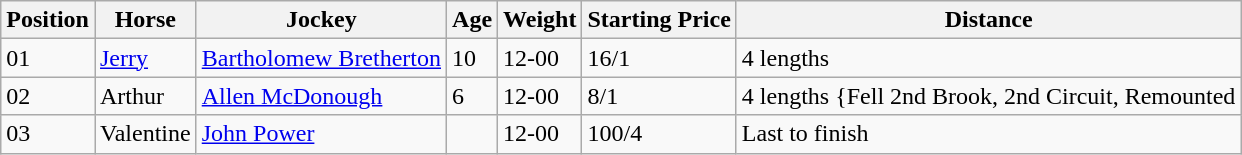<table class="wikitable sortable">
<tr>
<th><strong>Position</strong></th>
<th>Horse</th>
<th>Jockey</th>
<th><strong>Age</strong></th>
<th><strong>Weight</strong></th>
<th><strong>Starting Price</strong></th>
<th><strong>Distance</strong></th>
</tr>
<tr>
<td>01</td>
<td><a href='#'>Jerry</a></td>
<td><a href='#'>Bartholomew Bretherton</a></td>
<td>10</td>
<td>12-00</td>
<td>16/1</td>
<td>4 lengths</td>
</tr>
<tr>
<td>02</td>
<td>Arthur</td>
<td><a href='#'>Allen McDonough</a></td>
<td>6</td>
<td>12-00</td>
<td>8/1</td>
<td>4 lengths {Fell 2nd Brook, 2nd Circuit, Remounted</td>
</tr>
<tr>
<td>03</td>
<td>Valentine</td>
<td><a href='#'>John Power</a></td>
<td></td>
<td>12-00</td>
<td>100/4</td>
<td>Last to finish</td>
</tr>
</table>
